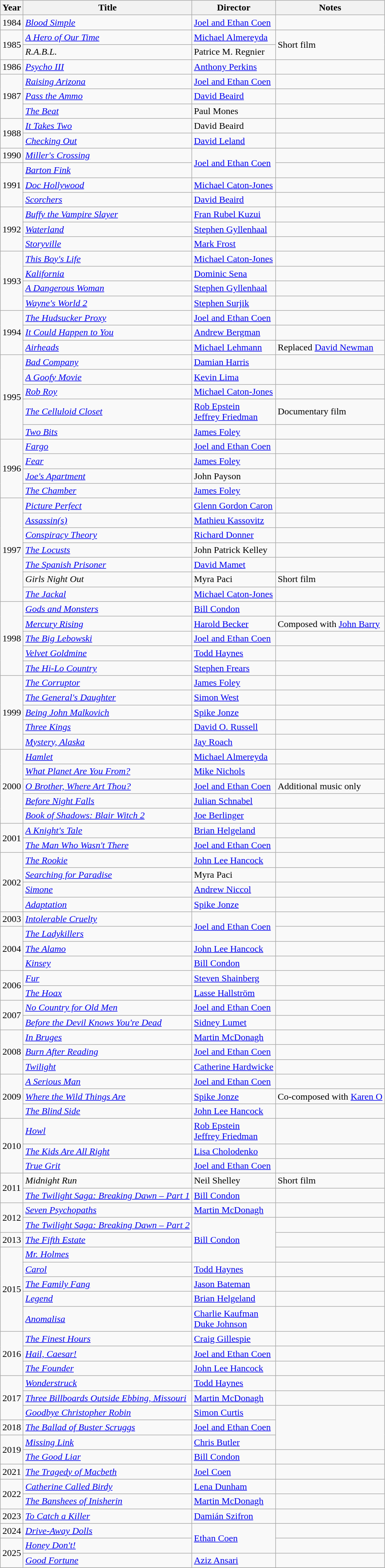<table class="wikitable sortable">
<tr>
<th>Year</th>
<th>Title</th>
<th>Director</th>
<th>Notes</th>
</tr>
<tr>
<td>1984</td>
<td><em><a href='#'>Blood Simple</a></em></td>
<td><a href='#'>Joel and Ethan Coen</a></td>
<td></td>
</tr>
<tr>
<td rowspan="2">1985</td>
<td><em><a href='#'>A Hero of Our Time</a></em></td>
<td><a href='#'>Michael Almereyda</a></td>
<td rowspan="2">Short film</td>
</tr>
<tr>
<td><em>R.A.B.L.</em></td>
<td>Patrice M. Regnier</td>
</tr>
<tr>
<td>1986</td>
<td><em><a href='#'>Psycho III</a></em></td>
<td><a href='#'>Anthony Perkins</a></td>
<td></td>
</tr>
<tr>
<td rowspan="3">1987</td>
<td><em><a href='#'>Raising Arizona</a></em></td>
<td><a href='#'>Joel and Ethan Coen</a></td>
<td></td>
</tr>
<tr>
<td><em><a href='#'>Pass the Ammo</a></em></td>
<td><a href='#'>David Beaird</a></td>
<td></td>
</tr>
<tr>
<td><em><a href='#'>The Beat</a></em></td>
<td>Paul Mones</td>
<td></td>
</tr>
<tr>
<td rowspan="2">1988</td>
<td><em><a href='#'>It Takes Two</a></em></td>
<td>David Beaird</td>
<td></td>
</tr>
<tr>
<td><em><a href='#'>Checking Out</a></em></td>
<td><a href='#'>David Leland</a></td>
<td></td>
</tr>
<tr>
<td>1990</td>
<td><em><a href='#'>Miller's Crossing</a></em></td>
<td rowspan="2"><a href='#'>Joel and Ethan Coen</a></td>
<td></td>
</tr>
<tr>
<td rowspan="3">1991</td>
<td><em><a href='#'>Barton Fink</a></em></td>
<td></td>
</tr>
<tr>
<td><em><a href='#'>Doc Hollywood</a></em></td>
<td><a href='#'>Michael Caton-Jones</a></td>
<td></td>
</tr>
<tr>
<td><em><a href='#'>Scorchers</a></em></td>
<td><a href='#'>David Beaird</a></td>
<td></td>
</tr>
<tr>
<td rowspan="3">1992</td>
<td><em><a href='#'>Buffy the Vampire Slayer</a></em></td>
<td><a href='#'>Fran Rubel Kuzui</a></td>
<td></td>
</tr>
<tr>
<td><em><a href='#'>Waterland</a></em></td>
<td><a href='#'>Stephen Gyllenhaal</a></td>
<td></td>
</tr>
<tr>
<td><em><a href='#'>Storyville</a></em></td>
<td><a href='#'>Mark Frost</a></td>
<td></td>
</tr>
<tr>
<td rowspan="4">1993</td>
<td><em><a href='#'>This Boy's Life</a></em></td>
<td><a href='#'>Michael Caton-Jones</a></td>
<td></td>
</tr>
<tr>
<td><em><a href='#'>Kalifornia</a></em></td>
<td><a href='#'>Dominic Sena</a></td>
<td></td>
</tr>
<tr>
<td><em><a href='#'>A Dangerous Woman</a></em></td>
<td><a href='#'>Stephen Gyllenhaal</a></td>
<td></td>
</tr>
<tr>
<td><em><a href='#'>Wayne's World 2</a></em></td>
<td><a href='#'>Stephen Surjik</a></td>
<td></td>
</tr>
<tr>
<td rowspan="3">1994</td>
<td><em><a href='#'>The Hudsucker Proxy</a></em></td>
<td><a href='#'>Joel and Ethan Coen</a></td>
<td></td>
</tr>
<tr>
<td><em><a href='#'>It Could Happen to You</a></em></td>
<td><a href='#'>Andrew Bergman</a></td>
<td></td>
</tr>
<tr>
<td><em><a href='#'>Airheads</a></em></td>
<td><a href='#'>Michael Lehmann</a></td>
<td>Replaced <a href='#'>David Newman</a></td>
</tr>
<tr>
<td rowspan="5">1995</td>
<td><em><a href='#'>Bad Company</a></em></td>
<td><a href='#'>Damian Harris</a></td>
<td></td>
</tr>
<tr>
<td><em><a href='#'>A Goofy Movie</a></em></td>
<td><a href='#'>Kevin Lima</a></td>
<td></td>
</tr>
<tr>
<td><em><a href='#'>Rob Roy</a></em></td>
<td><a href='#'>Michael Caton-Jones</a></td>
<td></td>
</tr>
<tr>
<td><em><a href='#'>The Celluloid Closet</a></em></td>
<td><a href='#'>Rob Epstein</a> <br><a href='#'>Jeffrey Friedman</a></td>
<td>Documentary film</td>
</tr>
<tr>
<td><em><a href='#'>Two Bits</a></em></td>
<td><a href='#'>James Foley</a></td>
<td></td>
</tr>
<tr>
<td rowspan="4">1996</td>
<td><em><a href='#'>Fargo</a></em></td>
<td><a href='#'>Joel and Ethan Coen</a></td>
<td></td>
</tr>
<tr>
<td><em><a href='#'>Fear</a></em></td>
<td><a href='#'>James Foley</a></td>
<td></td>
</tr>
<tr>
<td><em><a href='#'>Joe's Apartment</a></em></td>
<td>John Payson</td>
<td></td>
</tr>
<tr>
<td><em><a href='#'>The Chamber</a></em></td>
<td><a href='#'>James Foley</a></td>
<td></td>
</tr>
<tr>
<td rowspan="7">1997</td>
<td><em><a href='#'>Picture Perfect</a></em></td>
<td><a href='#'>Glenn Gordon Caron</a></td>
<td></td>
</tr>
<tr>
<td><em><a href='#'>Assassin(s)</a></em></td>
<td><a href='#'>Mathieu Kassovitz</a></td>
<td></td>
</tr>
<tr>
<td><em><a href='#'>Conspiracy Theory</a></em></td>
<td><a href='#'>Richard Donner</a></td>
<td></td>
</tr>
<tr>
<td><em><a href='#'>The Locusts</a></em></td>
<td>John Patrick Kelley</td>
<td></td>
</tr>
<tr>
<td><em><a href='#'>The Spanish Prisoner</a></em></td>
<td><a href='#'>David Mamet</a></td>
<td></td>
</tr>
<tr>
<td><em>Girls Night Out</em></td>
<td>Myra Paci</td>
<td>Short film</td>
</tr>
<tr>
<td><em><a href='#'>The Jackal</a></em></td>
<td><a href='#'>Michael Caton-Jones</a></td>
<td></td>
</tr>
<tr>
<td rowspan="5">1998</td>
<td><em><a href='#'>Gods and Monsters</a></em></td>
<td><a href='#'>Bill Condon</a></td>
<td></td>
</tr>
<tr>
<td><em><a href='#'>Mercury Rising</a></em></td>
<td><a href='#'>Harold Becker</a></td>
<td>Composed with <a href='#'>John Barry</a></td>
</tr>
<tr>
<td><em><a href='#'>The Big Lebowski</a></em></td>
<td><a href='#'>Joel and Ethan Coen</a></td>
<td></td>
</tr>
<tr>
<td><em><a href='#'>Velvet Goldmine</a></em></td>
<td><a href='#'>Todd Haynes</a></td>
<td></td>
</tr>
<tr>
<td><em><a href='#'>The Hi-Lo Country</a></em></td>
<td><a href='#'>Stephen Frears</a></td>
<td></td>
</tr>
<tr>
<td rowspan="5">1999</td>
<td><em><a href='#'>The Corruptor</a></em></td>
<td><a href='#'>James Foley</a></td>
<td></td>
</tr>
<tr>
<td><em><a href='#'>The General's Daughter</a></em></td>
<td><a href='#'>Simon West</a></td>
<td></td>
</tr>
<tr>
<td><em><a href='#'>Being John Malkovich</a></em></td>
<td><a href='#'>Spike Jonze</a></td>
<td></td>
</tr>
<tr>
<td><em><a href='#'>Three Kings</a></em></td>
<td><a href='#'>David O. Russell</a></td>
<td></td>
</tr>
<tr>
<td><em><a href='#'>Mystery, Alaska</a></em></td>
<td><a href='#'>Jay Roach</a></td>
<td></td>
</tr>
<tr>
<td rowspan="5">2000</td>
<td><em><a href='#'>Hamlet</a></em></td>
<td><a href='#'>Michael Almereyda</a></td>
<td></td>
</tr>
<tr>
<td><em><a href='#'>What Planet Are You From?</a></em></td>
<td><a href='#'>Mike Nichols</a></td>
<td></td>
</tr>
<tr>
<td><em><a href='#'>O Brother, Where Art Thou?</a></em></td>
<td><a href='#'>Joel and Ethan Coen</a></td>
<td>Additional music only</td>
</tr>
<tr>
<td><em><a href='#'>Before Night Falls</a></em></td>
<td><a href='#'>Julian Schnabel</a></td>
<td></td>
</tr>
<tr>
<td><em><a href='#'>Book of Shadows: Blair Witch 2</a></em></td>
<td><a href='#'>Joe Berlinger</a></td>
<td></td>
</tr>
<tr>
<td rowspan="2">2001</td>
<td><em><a href='#'>A Knight's Tale</a></em></td>
<td><a href='#'>Brian Helgeland</a></td>
<td></td>
</tr>
<tr>
<td><em><a href='#'>The Man Who Wasn't There</a></em></td>
<td><a href='#'>Joel and Ethan Coen</a></td>
<td></td>
</tr>
<tr>
<td rowspan="4">2002</td>
<td><em><a href='#'>The Rookie</a></em></td>
<td><a href='#'>John Lee Hancock</a></td>
<td></td>
</tr>
<tr>
<td><em><a href='#'>Searching for Paradise</a></em></td>
<td>Myra Paci</td>
<td></td>
</tr>
<tr>
<td><em><a href='#'>Simone</a></em></td>
<td><a href='#'>Andrew Niccol</a></td>
<td></td>
</tr>
<tr>
<td><em><a href='#'>Adaptation</a></em></td>
<td><a href='#'>Spike Jonze</a></td>
<td></td>
</tr>
<tr>
<td>2003</td>
<td><em><a href='#'>Intolerable Cruelty</a></em></td>
<td rowspan=2><a href='#'>Joel and Ethan Coen</a></td>
<td></td>
</tr>
<tr>
<td rowspan="3">2004</td>
<td><em><a href='#'>The Ladykillers</a></em></td>
<td></td>
</tr>
<tr>
<td><em><a href='#'>The Alamo</a></em></td>
<td><a href='#'>John Lee Hancock</a></td>
<td></td>
</tr>
<tr>
<td><em><a href='#'>Kinsey</a></em></td>
<td><a href='#'>Bill Condon</a></td>
<td></td>
</tr>
<tr>
<td rowspan="2">2006</td>
<td><em><a href='#'>Fur</a></em></td>
<td><a href='#'>Steven Shainberg</a></td>
<td></td>
</tr>
<tr>
<td><em><a href='#'>The Hoax</a></em></td>
<td><a href='#'>Lasse Hallström</a></td>
<td></td>
</tr>
<tr>
<td rowspan="2">2007</td>
<td><em><a href='#'>No Country for Old Men</a></em></td>
<td><a href='#'>Joel and Ethan Coen</a></td>
<td></td>
</tr>
<tr>
<td><em><a href='#'>Before the Devil Knows You're Dead</a></em></td>
<td><a href='#'>Sidney Lumet</a></td>
<td></td>
</tr>
<tr>
<td rowspan="3">2008</td>
<td><em><a href='#'>In Bruges</a></em></td>
<td><a href='#'>Martin McDonagh</a></td>
<td></td>
</tr>
<tr>
<td><em><a href='#'>Burn After Reading</a></em></td>
<td><a href='#'>Joel and Ethan Coen</a></td>
<td></td>
</tr>
<tr>
<td><em><a href='#'>Twilight</a></em></td>
<td><a href='#'>Catherine Hardwicke</a></td>
<td></td>
</tr>
<tr>
<td rowspan="3">2009</td>
<td><em><a href='#'>A Serious Man</a></em></td>
<td><a href='#'>Joel and Ethan Coen</a></td>
<td></td>
</tr>
<tr>
<td><em><a href='#'>Where the Wild Things Are</a></em></td>
<td><a href='#'>Spike Jonze</a></td>
<td>Co-composed with <a href='#'>Karen O</a></td>
</tr>
<tr>
<td><em><a href='#'>The Blind Side</a></em></td>
<td><a href='#'>John Lee Hancock</a></td>
<td></td>
</tr>
<tr>
<td rowspan="3">2010</td>
<td><em><a href='#'>Howl</a></em></td>
<td><a href='#'>Rob Epstein</a> <br><a href='#'>Jeffrey Friedman</a></td>
<td></td>
</tr>
<tr>
<td><em><a href='#'>The Kids Are All Right</a></em></td>
<td><a href='#'>Lisa Cholodenko</a></td>
<td></td>
</tr>
<tr>
<td><em><a href='#'>True Grit</a></em></td>
<td><a href='#'>Joel and Ethan Coen</a></td>
<td></td>
</tr>
<tr>
<td rowspan="2">2011</td>
<td><em>Midnight Run</em></td>
<td>Neil Shelley</td>
<td>Short film</td>
</tr>
<tr>
<td><em><a href='#'>The Twilight Saga: Breaking Dawn – Part 1</a></em></td>
<td><a href='#'>Bill Condon</a></td>
<td></td>
</tr>
<tr>
<td rowspan="2">2012</td>
<td><em><a href='#'>Seven Psychopaths</a></em></td>
<td><a href='#'>Martin McDonagh</a></td>
<td></td>
</tr>
<tr>
<td><em><a href='#'>The Twilight Saga: Breaking Dawn – Part 2</a></em></td>
<td rowspan="3"><a href='#'>Bill Condon</a></td>
<td></td>
</tr>
<tr>
<td>2013</td>
<td><em><a href='#'>The Fifth Estate</a></em></td>
<td></td>
</tr>
<tr>
<td rowspan="5">2015</td>
<td><em><a href='#'>Mr. Holmes</a></em></td>
<td></td>
</tr>
<tr>
<td><em><a href='#'>Carol</a></em></td>
<td><a href='#'>Todd Haynes</a></td>
<td></td>
</tr>
<tr>
<td><em><a href='#'>The Family Fang</a></em></td>
<td><a href='#'>Jason Bateman</a></td>
<td></td>
</tr>
<tr>
<td><em><a href='#'>Legend</a></em></td>
<td><a href='#'>Brian Helgeland</a></td>
<td></td>
</tr>
<tr>
<td><em><a href='#'>Anomalisa</a></em></td>
<td><a href='#'>Charlie Kaufman</a> <br><a href='#'>Duke Johnson</a></td>
<td></td>
</tr>
<tr>
<td rowspan="3">2016</td>
<td><em><a href='#'>The Finest Hours</a></em></td>
<td><a href='#'>Craig Gillespie</a></td>
<td></td>
</tr>
<tr>
<td><em><a href='#'>Hail, Caesar!</a></em></td>
<td><a href='#'>Joel and Ethan Coen</a></td>
<td></td>
</tr>
<tr>
<td><em><a href='#'>The Founder</a></em></td>
<td><a href='#'>John Lee Hancock</a></td>
<td></td>
</tr>
<tr>
<td rowspan="3">2017</td>
<td><em><a href='#'>Wonderstruck</a></em></td>
<td><a href='#'>Todd Haynes</a></td>
<td></td>
</tr>
<tr>
<td><em><a href='#'>Three Billboards Outside Ebbing, Missouri</a></em></td>
<td><a href='#'>Martin McDonagh</a></td>
<td></td>
</tr>
<tr>
<td><em><a href='#'>Goodbye Christopher Robin</a></em></td>
<td><a href='#'>Simon Curtis</a></td>
</tr>
<tr>
<td>2018</td>
<td><em><a href='#'>The Ballad of Buster Scruggs</a></em></td>
<td><a href='#'>Joel and Ethan Coen</a></td>
</tr>
<tr>
<td rowspan="2">2019</td>
<td><em><a href='#'>Missing Link</a></em></td>
<td><a href='#'>Chris Butler</a></td>
</tr>
<tr>
<td><em><a href='#'>The Good Liar</a></em></td>
<td><a href='#'>Bill Condon</a></td>
<td></td>
</tr>
<tr>
<td>2021</td>
<td><em><a href='#'>The Tragedy of Macbeth</a></em></td>
<td><a href='#'>Joel Coen</a></td>
<td></td>
</tr>
<tr>
<td rowspan="2">2022</td>
<td><em><a href='#'>Catherine Called Birdy</a></em></td>
<td><a href='#'>Lena Dunham</a></td>
<td></td>
</tr>
<tr>
<td><em><a href='#'>The Banshees of Inisherin</a></em></td>
<td><a href='#'>Martin McDonagh</a></td>
<td></td>
</tr>
<tr>
<td>2023</td>
<td><em><a href='#'>To Catch a Killer</a></em></td>
<td><a href='#'>Damián Szifron</a></td>
<td></td>
</tr>
<tr>
<td>2024</td>
<td><em><a href='#'>Drive-Away Dolls</a></em></td>
<td rowspan="2"><a href='#'>Ethan Coen</a></td>
<td></td>
</tr>
<tr>
<td rowspan="2">2025</td>
<td><em><a href='#'>Honey Don't!</a></em></td>
<td></td>
</tr>
<tr>
<td><em><a href='#'>Good Fortune</a></em></td>
<td><a href='#'>Aziz Ansari</a></td>
<td></td>
</tr>
<tr>
</tr>
</table>
